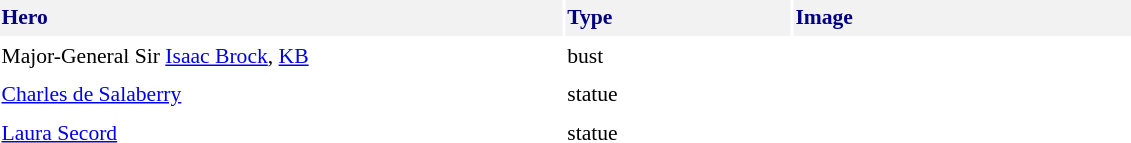<table style="font-size:90%;width:60%;border:2px;text-align:left;line-height:150%;">
<tr>
<th style="background: #f2f2f2; color: #000080" width="50%">Hero</th>
<th style="background: #f2f2f2; color: #000080" width="20%">Type</th>
<th style="background: #f2f2f2; color: #000080" width="30%">Image</th>
</tr>
<tr>
<td>Major-General Sir <a href='#'>Isaac Brock</a>, <a href='#'>KB</a></td>
<td>bust</td>
<td></td>
</tr>
<tr>
<td><a href='#'>Charles de Salaberry</a></td>
<td>statue</td>
<td></td>
</tr>
<tr>
<td><a href='#'>Laura Secord</a></td>
<td>statue</td>
<td></td>
</tr>
<tr>
</tr>
</table>
